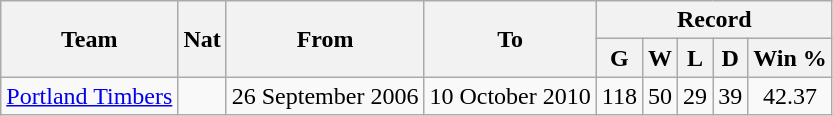<table class="wikitable" style="text-align: center">
<tr>
<th rowspan="2">Team</th>
<th rowspan="2">Nat</th>
<th rowspan="2">From</th>
<th rowspan="2">To</th>
<th colspan="5">Record</th>
</tr>
<tr>
<th>G</th>
<th>W</th>
<th>L</th>
<th>D</th>
<th>Win %</th>
</tr>
<tr>
<td align=left><a href='#'>Portland Timbers</a></td>
<td></td>
<td align=left>26 September 2006</td>
<td align=left>10 October 2010</td>
<td>118</td>
<td>50</td>
<td>29</td>
<td>39</td>
<td>42.37</td>
</tr>
</table>
